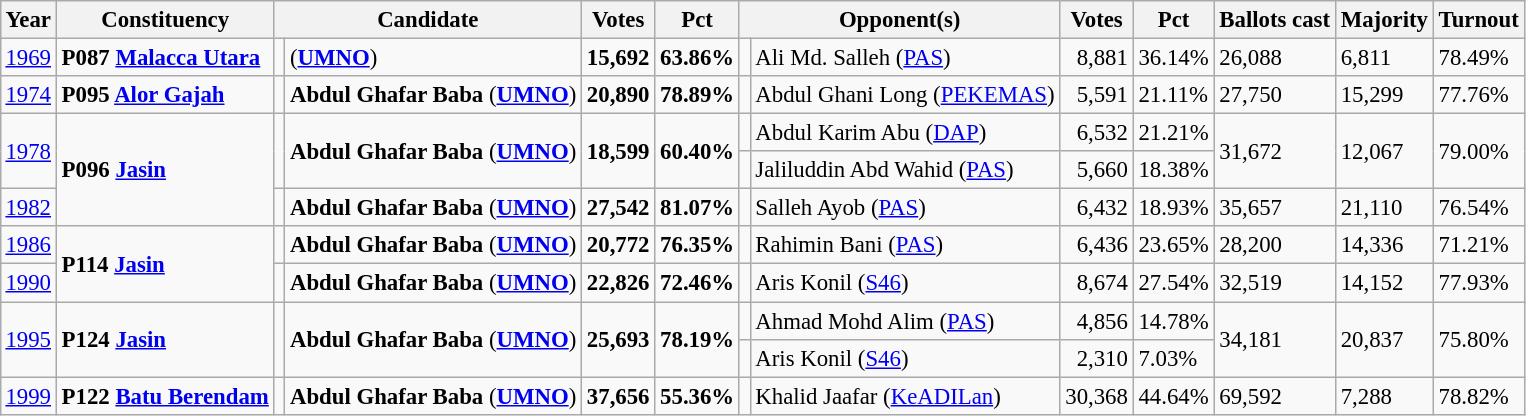<table class="wikitable" style="margin:0.5em ; font-size:95%">
<tr>
<th>Year</th>
<th>Constituency</th>
<th colspan=2>Candidate</th>
<th>Votes</th>
<th>Pct</th>
<th colspan=2>Opponent(s)</th>
<th>Votes</th>
<th>Pct</th>
<th>Ballots cast</th>
<th>Majority</th>
<th>Turnout</th>
</tr>
<tr>
<td><a href='#'>1969</a></td>
<td><strong>P087 <a href='#'>Malacca Utara</a></strong></td>
<td></td>
<td> (<a href='#'><strong>UMNO</strong></a>)</td>
<td align=right><strong>15,692</strong></td>
<td><strong>63.86%</strong></td>
<td></td>
<td>Ali Md. Salleh (<a href='#'>PAS</a>)</td>
<td align="right">8,881</td>
<td>36.14%</td>
<td>26,088</td>
<td>6,811</td>
<td>78.49%</td>
</tr>
<tr>
<td><a href='#'>1974</a></td>
<td><strong>P095 <a href='#'>Alor Gajah</a></strong></td>
<td></td>
<td><strong>Abdul Ghafar Baba</strong> (<a href='#'><strong>UMNO</strong></a>)</td>
<td align=right><strong>20,890</strong></td>
<td><strong>78.89%</strong></td>
<td></td>
<td>Abdul Ghani Long (<a href='#'>PEKEMAS</a>)</td>
<td align=right>5,591</td>
<td>21.11%</td>
<td>27,750</td>
<td>15,299</td>
<td>77.76%</td>
</tr>
<tr>
<td rowspan=2><a href='#'>1978</a></td>
<td rowspan=3><strong>P096 <a href='#'>Jasin</a></strong></td>
<td rowspan=2 ></td>
<td rowspan=2><strong>Abdul Ghafar Baba</strong> (<a href='#'><strong>UMNO</strong></a>)</td>
<td rowspan=2 align=right><strong>18,599</strong></td>
<td rowspan=2><strong>60.40%</strong></td>
<td></td>
<td>Abdul Karim Abu (<a href='#'>DAP</a>)</td>
<td align="right">6,532</td>
<td>21.21%</td>
<td rowspan=2>31,672</td>
<td rowspan=2>12,067</td>
<td rowspan=2>79.00%</td>
</tr>
<tr>
<td></td>
<td>Jaliluddin Abd Wahid (<a href='#'>PAS</a>)</td>
<td align=right>5,660</td>
<td>18.38%</td>
</tr>
<tr>
<td><a href='#'>1982</a></td>
<td></td>
<td><strong>Abdul Ghafar Baba</strong> (<a href='#'><strong>UMNO</strong></a>)</td>
<td align=right><strong>27,542</strong></td>
<td><strong>81.07%</strong></td>
<td></td>
<td>Salleh Ayob (<a href='#'>PAS</a>)</td>
<td align=right>6,432</td>
<td>18.93%</td>
<td>35,657</td>
<td>21,110</td>
<td>76.54%</td>
</tr>
<tr>
<td><a href='#'>1986</a></td>
<td rowspan=2><strong>P114 <a href='#'>Jasin</a></strong></td>
<td></td>
<td><strong>Abdul Ghafar Baba</strong> (<a href='#'><strong>UMNO</strong></a>)</td>
<td align=right><strong>20,772</strong></td>
<td><strong>76.35%</strong></td>
<td></td>
<td>Rahimin Bani (<a href='#'>PAS</a>)</td>
<td align=right>6,436</td>
<td>23.65%</td>
<td>28,200</td>
<td>14,336</td>
<td>71.21%</td>
</tr>
<tr>
<td><a href='#'>1990</a></td>
<td></td>
<td><strong>Abdul Ghafar Baba</strong> (<a href='#'><strong>UMNO</strong></a>)</td>
<td align=right><strong>22,826</strong></td>
<td><strong>72.46%</strong></td>
<td></td>
<td>Aris Konil (<a href='#'>S46</a>)</td>
<td align=right>8,674</td>
<td>27.54%</td>
<td>32,519</td>
<td>14,152</td>
<td>77.93%</td>
</tr>
<tr>
<td rowspan=2><a href='#'>1995</a></td>
<td rowspan=2><strong>P124 <a href='#'>Jasin</a></strong></td>
<td rowspan=2 ></td>
<td rowspan=2><strong>Abdul Ghafar Baba</strong> (<a href='#'><strong>UMNO</strong></a>)</td>
<td rowspan=2 align=right><strong>25,693</strong></td>
<td rowspan=2><strong>78.19%</strong></td>
<td></td>
<td>Ahmad Mohd Alim (<a href='#'>PAS</a>)</td>
<td align=right>4,856</td>
<td>14.78%</td>
<td rowspan=2>34,181</td>
<td rowspan=2>20,837</td>
<td rowspan=2>75.80%</td>
</tr>
<tr>
<td></td>
<td>Aris Konil (<a href='#'>S46</a>)</td>
<td align=right>2,310</td>
<td>7.03%</td>
</tr>
<tr>
<td><a href='#'>1999</a></td>
<td><strong>P122 <a href='#'>Batu Berendam</a></strong></td>
<td></td>
<td><strong>Abdul Ghafar Baba</strong> (<a href='#'><strong>UMNO</strong></a>)</td>
<td align=right><strong>37,656</strong></td>
<td><strong>55.36%</strong></td>
<td></td>
<td>Khalid Jaafar (<a href='#'>KeADILan</a>)</td>
<td align="right">30,368</td>
<td>44.64%</td>
<td>69,592</td>
<td>7,288</td>
<td>78.82%</td>
</tr>
</table>
